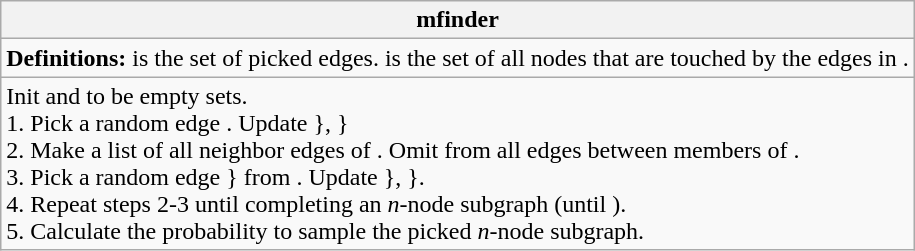<table class="wikitable">
<tr>
<th>mfinder</th>
</tr>
<tr>
<td><strong>Definitions:</strong> is the set of picked edges.  is the set of all nodes that are touched by the edges in .</td>
</tr>
<tr>
<td>Init  and  to be empty sets.<br>1. Pick a random edge . Update }, }<br>2. Make a list  of all neighbor edges of . Omit from  all edges between members of .<br>3. Pick a random edge } from . Update }, }.<br>4. Repeat steps 2-3 until completing an <em>n</em>-node subgraph (until ).<br>5. Calculate the probability to sample the picked <em>n</em>-node subgraph.</td>
</tr>
</table>
